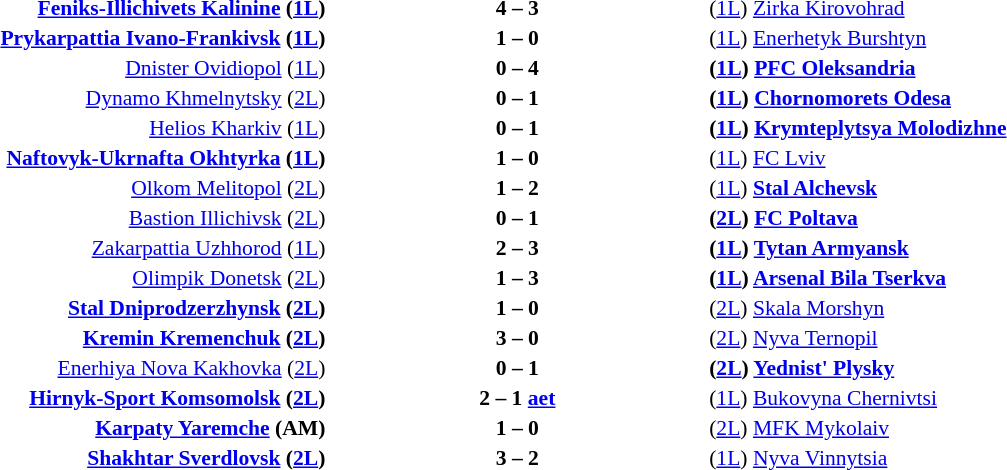<table width=100% cellspacing=1>
<tr>
<th width=22%></th>
<th width=20%></th>
<th width=20%></th>
<th></th>
</tr>
<tr style=font-size:90%>
<td align=right><strong><a href='#'>Feniks-Illichivets Kalinine</a> (<a href='#'>1L</a>)</strong></td>
<td align=center><strong>4 – 3</strong></td>
<td>(<a href='#'>1L</a>) <a href='#'>Zirka Kirovohrad</a></td>
<td></td>
</tr>
<tr style=font-size:90%>
<td align=right><strong><a href='#'>Prykarpattia Ivano-Frankivsk</a> (<a href='#'>1L</a>)</strong></td>
<td align=center><strong>1 – 0</strong></td>
<td>(<a href='#'>1L</a>) <a href='#'>Enerhetyk Burshtyn</a></td>
<td></td>
</tr>
<tr style=font-size:90%>
<td align=right><a href='#'>Dnister Ovidiopol</a> (<a href='#'>1L</a>)</td>
<td align=center><strong>0 – 4</strong></td>
<td><strong>(<a href='#'>1L</a>) <a href='#'>PFC Oleksandria</a></strong></td>
<td></td>
</tr>
<tr style=font-size:90%>
<td align=right><a href='#'>Dynamo Khmelnytsky</a> (<a href='#'>2L</a>)</td>
<td align=center><strong>0 – 1</strong></td>
<td><strong>(<a href='#'>1L</a>) <a href='#'>Chornomorets Odesa</a></strong></td>
<td></td>
</tr>
<tr style=font-size:90%>
<td align=right><a href='#'>Helios Kharkiv</a> (<a href='#'>1L</a>)</td>
<td align=center><strong>0 – 1</strong></td>
<td><strong>(<a href='#'>1L</a>) <a href='#'>Krymteplytsya Molodizhne</a> </strong></td>
<td></td>
</tr>
<tr style=font-size:90%>
<td align=right><strong><a href='#'>Naftovyk-Ukrnafta Okhtyrka</a> (<a href='#'>1L</a>)</strong></td>
<td align=center><strong>1 – 0</strong></td>
<td>(<a href='#'>1L</a>) <a href='#'>FC Lviv</a></td>
<td></td>
</tr>
<tr style=font-size:90%>
<td align=right><a href='#'>Olkom Melitopol</a> (<a href='#'>2L</a>)</td>
<td align=center><strong>1 – 2</strong></td>
<td>(<a href='#'>1L</a>) <strong><a href='#'>Stal Alchevsk</a></strong></td>
<td></td>
</tr>
<tr style=font-size:90%>
<td align=right><a href='#'>Bastion Illichivsk</a> (<a href='#'>2L</a>)</td>
<td align=center><strong>0 – 1</strong></td>
<td><strong>(<a href='#'>2L</a>) <a href='#'>FC Poltava</a></strong></td>
<td></td>
</tr>
<tr style=font-size:90%>
<td align=right><a href='#'>Zakarpattia Uzhhorod</a> (<a href='#'>1L</a>)</td>
<td align=center><strong>2 – 3</strong></td>
<td><strong>(<a href='#'>1L</a>) <a href='#'>Tytan Armyansk</a></strong></td>
<td></td>
</tr>
<tr style=font-size:90%>
<td align=right><a href='#'>Olimpik Donetsk</a> (<a href='#'>2L</a>)</td>
<td align=center><strong>1 – 3</strong></td>
<td><strong>(<a href='#'>1L</a>) <a href='#'>Arsenal Bila Tserkva</a></strong></td>
<td></td>
</tr>
<tr style=font-size:90%>
<td align=right><strong><a href='#'>Stal Dniprodzerzhynsk</a> (<a href='#'>2L</a>)</strong></td>
<td align=center><strong>1 – 0</strong></td>
<td>(<a href='#'>2L</a>) <a href='#'>Skala Morshyn</a></td>
<td></td>
</tr>
<tr style=font-size:90%>
<td align=right><strong><a href='#'>Kremin Kremenchuk</a> (<a href='#'>2L</a>)</strong></td>
<td align=center><strong>3 – 0</strong></td>
<td>(<a href='#'>2L</a>) <a href='#'>Nyva Ternopil</a></td>
<td></td>
</tr>
<tr style=font-size:90%>
<td align=right><a href='#'>Enerhiya Nova Kakhovka</a> (<a href='#'>2L</a>)</td>
<td align=center><strong>0 – 1</strong></td>
<td><strong>(<a href='#'>2L</a>) <a href='#'>Yednist' Plysky</a></strong></td>
<td></td>
</tr>
<tr style=font-size:90%>
<td align=right><strong><a href='#'>Hirnyk-Sport Komsomolsk</a> (<a href='#'>2L</a>)</strong></td>
<td align=center><strong>2 – 1 <a href='#'>aet</a></strong></td>
<td>(<a href='#'>1L</a>) <a href='#'>Bukovyna Chernivtsi</a></td>
<td></td>
</tr>
<tr style=font-size:90%>
<td align=right><strong><a href='#'>Karpaty Yaremche</a> (AM)</strong></td>
<td align=center><strong>1 – 0</strong></td>
<td>(<a href='#'>2L</a>) <a href='#'>MFK Mykolaiv</a></td>
<td></td>
</tr>
<tr style=font-size:90%>
<td align=right><strong><a href='#'>Shakhtar Sverdlovsk</a> (<a href='#'>2L</a>)</strong></td>
<td align=center><strong>3 – 2</strong></td>
<td>(<a href='#'>1L</a>) <a href='#'>Nyva Vinnytsia</a></td>
<td></td>
</tr>
</table>
